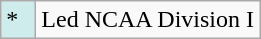<table class="wikitable">
<tr>
<td style="background:#CFECEC; width:1em">*</td>
<td>Led NCAA Division I</td>
</tr>
</table>
